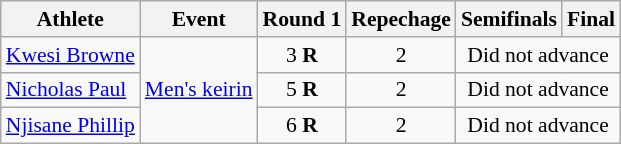<table class="wikitable" style="font-size:90%;">
<tr>
<th>Athlete</th>
<th>Event</th>
<th>Round 1</th>
<th>Repechage</th>
<th>Semifinals</th>
<th>Final</th>
</tr>
<tr align=center>
<td align=left><a href='#'>Kwesi Browne</a></td>
<td align=left rowspan=3><a href='#'>Men's keirin</a></td>
<td>3 <strong>R</strong></td>
<td>2</td>
<td colspan=2>Did not advance</td>
</tr>
<tr align=center>
<td align=left><a href='#'>Nicholas Paul</a></td>
<td>5 <strong>R</strong></td>
<td>2</td>
<td colspan=2>Did not advance</td>
</tr>
<tr align=center>
<td align=left><a href='#'>Njisane Phillip</a></td>
<td>6 <strong>R</strong></td>
<td>2</td>
<td colspan=2>Did not advance</td>
</tr>
</table>
